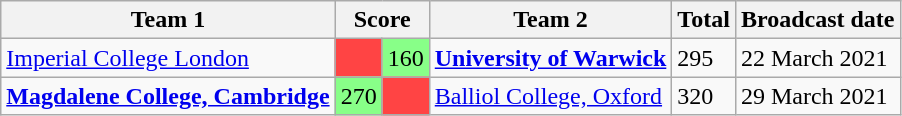<table class="wikitable">
<tr>
<th>Team 1</th>
<th colspan="2">Score</th>
<th>Team 2</th>
<th>Total</th>
<th>Broadcast date</th>
</tr>
<tr>
<td><a href='#'>Imperial College London</a></td>
<td style="background:#f44;"></td>
<td style="background:#88ff88">160</td>
<td><strong><a href='#'>University of Warwick</a></strong></td>
<td>295</td>
<td>22 March 2021</td>
</tr>
<tr>
<td><strong><a href='#'>Magdalene College, Cambridge</a></strong></td>
<td style="background:#88ff88">270</td>
<td style="background:#f44;"></td>
<td><a href='#'>Balliol College, Oxford</a></td>
<td>320</td>
<td>29 March 2021</td>
</tr>
</table>
